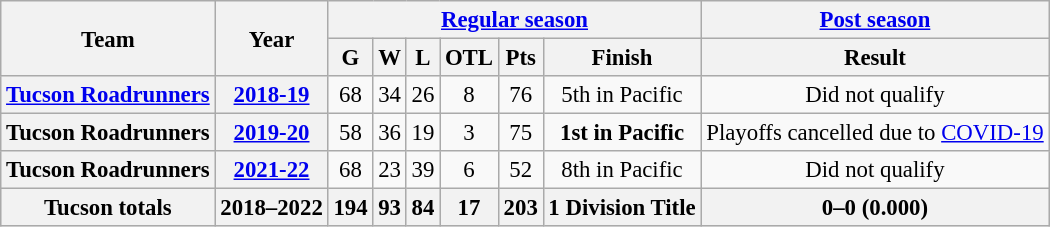<table class="wikitable" style="font-size: 95%; text-align:center;">
<tr>
<th rowspan="2">Team</th>
<th rowspan="2">Year</th>
<th colspan="6"><a href='#'>Regular season</a></th>
<th colspan="1"><a href='#'>Post season</a></th>
</tr>
<tr>
<th>G</th>
<th>W</th>
<th>L</th>
<th>OTL</th>
<th>Pts</th>
<th>Finish</th>
<th>Result</th>
</tr>
<tr>
<th><a href='#'>Tucson Roadrunners</a></th>
<th><a href='#'>2018-19</a></th>
<td>68</td>
<td>34</td>
<td>26</td>
<td>8</td>
<td>76</td>
<td>5th in Pacific</td>
<td>Did not qualify</td>
</tr>
<tr>
<th>Tucson Roadrunners</th>
<th><a href='#'>2019-20</a></th>
<td>58</td>
<td>36</td>
<td>19</td>
<td>3</td>
<td>75</td>
<td><strong>1st in Pacific</strong></td>
<td>Playoffs cancelled due to <a href='#'>COVID-19</a></td>
</tr>
<tr>
<th>Tucson Roadrunners</th>
<th><a href='#'>2021-22</a></th>
<td>68</td>
<td>23</td>
<td>39</td>
<td>6</td>
<td>52</td>
<td>8th in Pacific</td>
<td>Did not qualify</td>
</tr>
<tr align="centre" bgcolor="#dddddd">
<th>Tucson totals</th>
<th>2018–2022</th>
<th>194</th>
<th>93</th>
<th>84</th>
<th>17</th>
<th>203</th>
<th>1 Division Title</th>
<th>0–0 (0.000)</th>
</tr>
</table>
